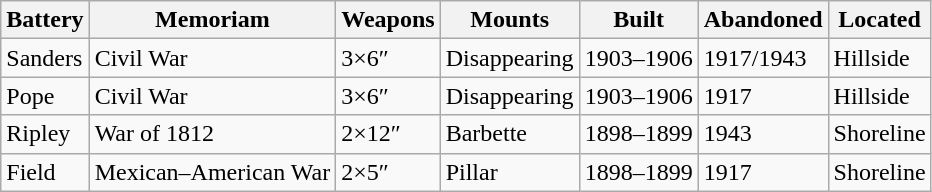<table class="wikitable">
<tr>
<th>Battery</th>
<th>Memoriam</th>
<th>Weapons</th>
<th>Mounts</th>
<th>Built</th>
<th>Abandoned</th>
<th>Located</th>
</tr>
<tr>
<td>Sanders</td>
<td>Civil War</td>
<td>3×6″</td>
<td>Disappearing</td>
<td>1903–1906</td>
<td>1917/1943</td>
<td>Hillside</td>
</tr>
<tr>
<td>Pope</td>
<td>Civil War</td>
<td>3×6″</td>
<td>Disappearing</td>
<td>1903–1906</td>
<td>1917</td>
<td>Hillside</td>
</tr>
<tr>
<td>Ripley</td>
<td>War of 1812</td>
<td>2×12″</td>
<td>Barbette</td>
<td>1898–1899</td>
<td>1943</td>
<td>Shoreline</td>
</tr>
<tr>
<td>Field</td>
<td>Mexican–American War</td>
<td>2×5″</td>
<td>Pillar</td>
<td>1898–1899</td>
<td>1917</td>
<td>Shoreline</td>
</tr>
</table>
